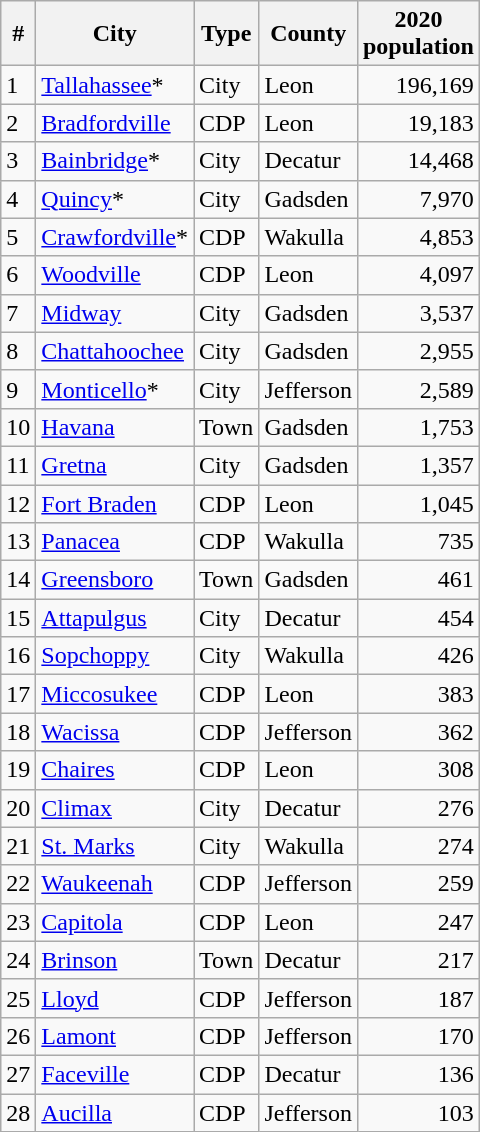<table class="wikitable sortable">
<tr>
<th>#</th>
<th>City</th>
<th>Type</th>
<th>County</th>
<th>2020<br>population</th>
</tr>
<tr>
<td>1</td>
<td><a href='#'>Tallahassee</a>*</td>
<td>City</td>
<td>Leon</td>
<td style="text-align:right;">196,169</td>
</tr>
<tr>
<td>2</td>
<td><a href='#'>Bradfordville</a></td>
<td>CDP</td>
<td>Leon</td>
<td style="text-align:right;">19,183</td>
</tr>
<tr>
<td>3</td>
<td><a href='#'>Bainbridge</a>*</td>
<td>City</td>
<td>Decatur</td>
<td style="text-align:right;">14,468</td>
</tr>
<tr>
<td>4</td>
<td><a href='#'>Quincy</a>*</td>
<td>City</td>
<td>Gadsden</td>
<td style="text-align:right;">7,970</td>
</tr>
<tr>
<td>5</td>
<td><a href='#'>Crawfordville</a>*</td>
<td>CDP</td>
<td>Wakulla</td>
<td style="text-align:right;">4,853</td>
</tr>
<tr>
<td>6</td>
<td><a href='#'>Woodville</a></td>
<td>CDP</td>
<td>Leon</td>
<td style="text-align:right;">4,097</td>
</tr>
<tr>
<td>7</td>
<td><a href='#'>Midway</a></td>
<td>City</td>
<td>Gadsden</td>
<td style="text-align:right;">3,537</td>
</tr>
<tr>
<td>8</td>
<td><a href='#'>Chattahoochee</a></td>
<td>City</td>
<td>Gadsden</td>
<td style="text-align:right;">2,955</td>
</tr>
<tr>
<td>9</td>
<td><a href='#'>Monticello</a>*</td>
<td>City</td>
<td>Jefferson</td>
<td style="text-align:right;">2,589</td>
</tr>
<tr>
<td>10</td>
<td><a href='#'>Havana</a></td>
<td>Town</td>
<td>Gadsden</td>
<td style="text-align:right;">1,753</td>
</tr>
<tr>
<td>11</td>
<td><a href='#'>Gretna</a></td>
<td>City</td>
<td>Gadsden</td>
<td style="text-align:right;">1,357</td>
</tr>
<tr>
<td>12</td>
<td><a href='#'>Fort Braden</a></td>
<td>CDP</td>
<td>Leon</td>
<td style="text-align:right;">1,045</td>
</tr>
<tr>
<td>13</td>
<td><a href='#'>Panacea</a></td>
<td>CDP</td>
<td>Wakulla</td>
<td style="text-align:right;">735</td>
</tr>
<tr>
<td>14</td>
<td><a href='#'>Greensboro</a></td>
<td>Town</td>
<td>Gadsden</td>
<td style="text-align:right;">461</td>
</tr>
<tr>
<td>15</td>
<td><a href='#'>Attapulgus</a></td>
<td>City</td>
<td>Decatur</td>
<td style="text-align:right;">454</td>
</tr>
<tr>
<td>16</td>
<td><a href='#'>Sopchoppy</a></td>
<td>City</td>
<td>Wakulla</td>
<td style="text-align:right;">426</td>
</tr>
<tr>
<td>17</td>
<td><a href='#'>Miccosukee</a></td>
<td>CDP</td>
<td>Leon</td>
<td style="text-align:right;">383</td>
</tr>
<tr>
<td>18</td>
<td><a href='#'>Wacissa</a></td>
<td>CDP</td>
<td>Jefferson</td>
<td style="text-align:right;">362</td>
</tr>
<tr>
<td>19</td>
<td><a href='#'>Chaires</a></td>
<td>CDP</td>
<td>Leon</td>
<td style="text-align:right;">308</td>
</tr>
<tr>
<td>20</td>
<td><a href='#'>Climax</a></td>
<td>City</td>
<td>Decatur</td>
<td style="text-align:right;">276</td>
</tr>
<tr>
<td>21</td>
<td><a href='#'>St. Marks</a></td>
<td>City</td>
<td>Wakulla</td>
<td style="text-align:right;">274</td>
</tr>
<tr>
<td>22</td>
<td><a href='#'>Waukeenah</a></td>
<td>CDP</td>
<td>Jefferson</td>
<td style="text-align:right;">259</td>
</tr>
<tr>
<td>23</td>
<td><a href='#'>Capitola</a></td>
<td>CDP</td>
<td>Leon</td>
<td style="text-align:right;">247</td>
</tr>
<tr>
<td>24</td>
<td><a href='#'>Brinson</a></td>
<td>Town</td>
<td>Decatur</td>
<td style="text-align:right;">217</td>
</tr>
<tr>
<td>25</td>
<td><a href='#'>Lloyd</a></td>
<td>CDP</td>
<td>Jefferson</td>
<td style="text-align:right;">187</td>
</tr>
<tr>
<td>26</td>
<td><a href='#'>Lamont</a></td>
<td>CDP</td>
<td>Jefferson</td>
<td style="text-align:right;">170</td>
</tr>
<tr>
<td>27</td>
<td><a href='#'>Faceville</a></td>
<td>CDP</td>
<td>Decatur</td>
<td style="text-align:right;">136</td>
</tr>
<tr>
<td>28</td>
<td><a href='#'>Aucilla</a></td>
<td>CDP</td>
<td>Jefferson</td>
<td style="text-align:right;">103</td>
</tr>
</table>
